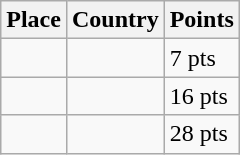<table class=wikitable>
<tr>
<th>Place</th>
<th>Country</th>
<th>Points</th>
</tr>
<tr>
<td align=center></td>
<td></td>
<td>7 pts</td>
</tr>
<tr>
<td align=center></td>
<td></td>
<td>16 pts</td>
</tr>
<tr>
<td align=center></td>
<td></td>
<td>28 pts</td>
</tr>
</table>
